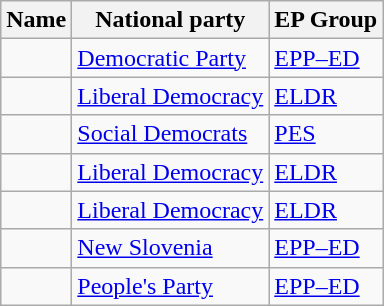<table class="sortable wikitable">
<tr>
<th>Name</th>
<th>National party</th>
<th>EP Group</th>
</tr>
<tr>
<td></td>
<td> <a href='#'>Democratic Party</a></td>
<td> <a href='#'>EPP–ED</a></td>
</tr>
<tr>
<td></td>
<td> <a href='#'>Liberal Democracy</a></td>
<td> <a href='#'>ELDR</a></td>
</tr>
<tr>
<td></td>
<td> <a href='#'>Social Democrats</a></td>
<td> <a href='#'>PES</a></td>
</tr>
<tr>
<td></td>
<td> <a href='#'>Liberal Democracy</a></td>
<td> <a href='#'>ELDR</a></td>
</tr>
<tr>
<td></td>
<td> <a href='#'>Liberal Democracy</a></td>
<td> <a href='#'>ELDR</a></td>
</tr>
<tr>
<td></td>
<td> <a href='#'>New Slovenia</a></td>
<td> <a href='#'>EPP–ED</a></td>
</tr>
<tr>
<td></td>
<td> <a href='#'>People's Party</a></td>
<td> <a href='#'>EPP–ED</a></td>
</tr>
</table>
